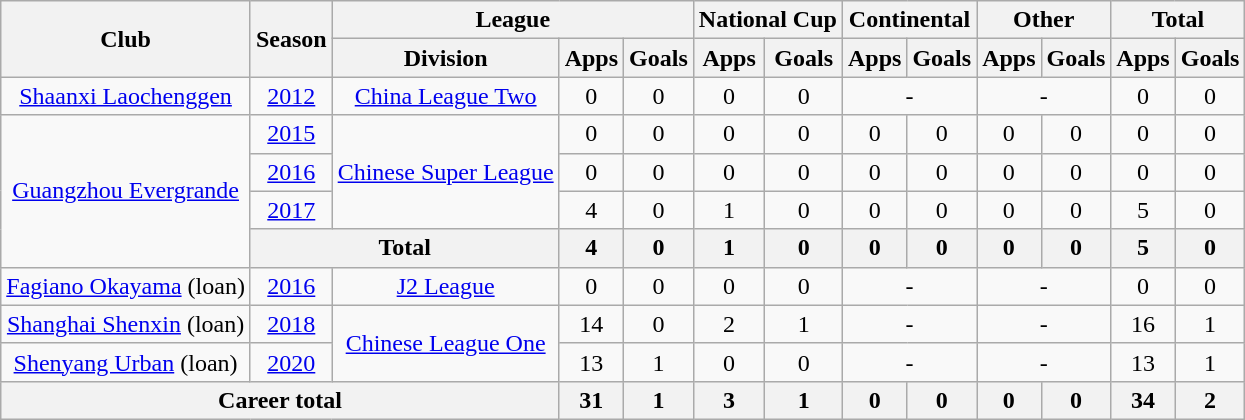<table class="wikitable" style="text-align: center">
<tr>
<th rowspan="2">Club</th>
<th rowspan="2">Season</th>
<th colspan="3">League</th>
<th colspan="2">National Cup</th>
<th colspan="2">Continental</th>
<th colspan="2">Other</th>
<th colspan="2">Total</th>
</tr>
<tr>
<th>Division</th>
<th>Apps</th>
<th>Goals</th>
<th>Apps</th>
<th>Goals</th>
<th>Apps</th>
<th>Goals</th>
<th>Apps</th>
<th>Goals</th>
<th>Apps</th>
<th>Goals</th>
</tr>
<tr>
<td><a href='#'>Shaanxi Laochenggen</a></td>
<td><a href='#'>2012</a></td>
<td><a href='#'>China League Two</a></td>
<td>0</td>
<td>0</td>
<td>0</td>
<td>0</td>
<td colspan="2">-</td>
<td colspan="2">-</td>
<td>0</td>
<td>0</td>
</tr>
<tr>
<td rowspan=4><a href='#'>Guangzhou Evergrande</a></td>
<td><a href='#'>2015</a></td>
<td rowspan=3><a href='#'>Chinese Super League</a></td>
<td>0</td>
<td>0</td>
<td>0</td>
<td>0</td>
<td>0</td>
<td>0</td>
<td>0</td>
<td>0</td>
<td>0</td>
<td>0</td>
</tr>
<tr>
<td><a href='#'>2016</a></td>
<td>0</td>
<td>0</td>
<td>0</td>
<td>0</td>
<td>0</td>
<td>0</td>
<td>0</td>
<td>0</td>
<td>0</td>
<td>0</td>
</tr>
<tr>
<td><a href='#'>2017</a></td>
<td>4</td>
<td>0</td>
<td>1</td>
<td>0</td>
<td>0</td>
<td>0</td>
<td>0</td>
<td>0</td>
<td>5</td>
<td>0</td>
</tr>
<tr>
<th colspan=2>Total</th>
<th>4</th>
<th>0</th>
<th>1</th>
<th>0</th>
<th>0</th>
<th>0</th>
<th>0</th>
<th>0</th>
<th>5</th>
<th>0</th>
</tr>
<tr>
<td><a href='#'>Fagiano Okayama</a> (loan)</td>
<td><a href='#'>2016</a></td>
<td><a href='#'>J2 League</a></td>
<td>0</td>
<td>0</td>
<td>0</td>
<td>0</td>
<td colspan="2">-</td>
<td colspan="2">-</td>
<td>0</td>
<td>0</td>
</tr>
<tr>
<td><a href='#'>Shanghai Shenxin</a> (loan)</td>
<td><a href='#'>2018</a></td>
<td rowspan=2><a href='#'>Chinese League One</a></td>
<td>14</td>
<td>0</td>
<td>2</td>
<td>1</td>
<td colspan="2">-</td>
<td colspan="2">-</td>
<td>16</td>
<td>1</td>
</tr>
<tr>
<td><a href='#'>Shenyang Urban</a> (loan)</td>
<td><a href='#'>2020</a></td>
<td>13</td>
<td>1</td>
<td>0</td>
<td>0</td>
<td colspan="2">-</td>
<td colspan="2">-</td>
<td>13</td>
<td>1</td>
</tr>
<tr>
<th colspan=3>Career total</th>
<th>31</th>
<th>1</th>
<th>3</th>
<th>1</th>
<th>0</th>
<th>0</th>
<th>0</th>
<th>0</th>
<th>34</th>
<th>2</th>
</tr>
</table>
